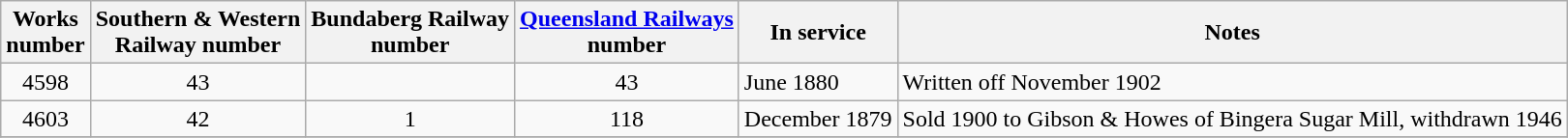<table class="wikitable sortable">
<tr>
<th>Works<br>number</th>
<th>Southern & Western<br>Railway number</th>
<th>Bundaberg Railway<br>number</th>
<th><a href='#'>Queensland Railways</a><br>number</th>
<th>In service</th>
<th>Notes</th>
</tr>
<tr>
<td align=center>4598</td>
<td align=center>43</td>
<td align=center></td>
<td align=center>43</td>
<td>June 1880</td>
<td>Written off November 1902</td>
</tr>
<tr>
<td align=center>4603</td>
<td align=center>42</td>
<td align=center>1</td>
<td align=center>118</td>
<td>December 1879</td>
<td>Sold 1900 to Gibson & Howes of Bingera Sugar Mill, withdrawn 1946</td>
</tr>
<tr>
</tr>
</table>
